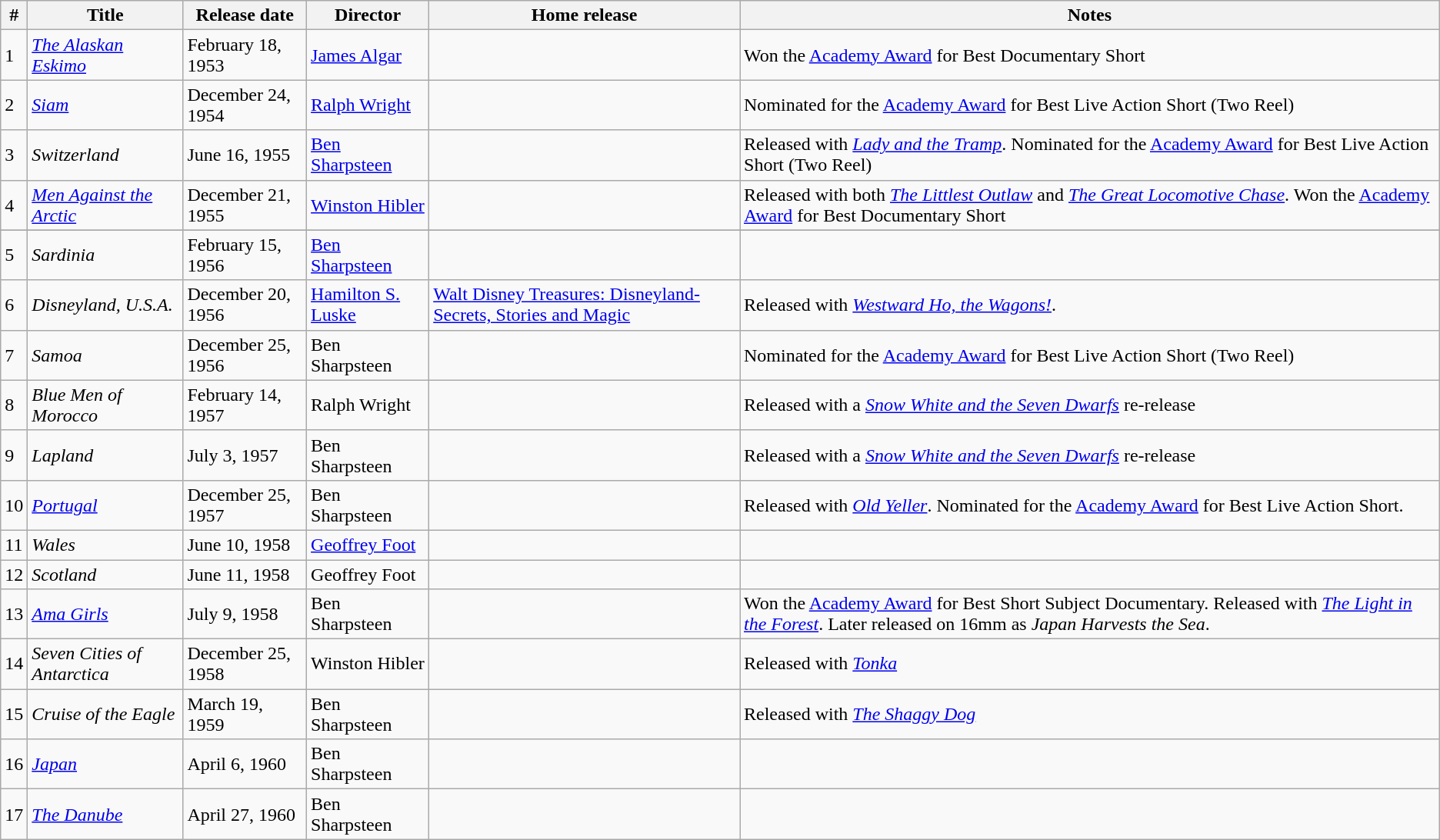<table class="wikitable">
<tr>
<th>#</th>
<th>Title</th>
<th>Release date</th>
<th>Director</th>
<th>Home release</th>
<th>Notes</th>
</tr>
<tr>
<td>1</td>
<td><em><a href='#'>The Alaskan Eskimo</a></em></td>
<td>February 18, 1953</td>
<td><a href='#'>James Algar</a></td>
<td></td>
<td>Won the <a href='#'>Academy Award</a> for Best Documentary Short</td>
</tr>
<tr>
<td>2</td>
<td><em><a href='#'>Siam</a></em></td>
<td>December 24, 1954</td>
<td><a href='#'>Ralph Wright</a></td>
<td></td>
<td>Nominated for the <a href='#'>Academy Award</a> for Best Live Action Short (Two Reel)</td>
</tr>
<tr>
<td>3</td>
<td><em>Switzerland</em></td>
<td>June 16, 1955</td>
<td><a href='#'>Ben Sharpsteen</a></td>
<td></td>
<td>Released with <em><a href='#'>Lady and the Tramp</a></em>. Nominated for the <a href='#'>Academy Award</a> for Best Live Action Short (Two Reel)</td>
</tr>
<tr>
<td>4</td>
<td><em><a href='#'>Men Against the Arctic</a></em></td>
<td>December 21, 1955</td>
<td><a href='#'>Winston Hibler</a></td>
<td></td>
<td>Released with both <em><a href='#'>The Littlest Outlaw</a></em> and <em><a href='#'>The Great Locomotive Chase</a></em>. Won the <a href='#'>Academy Award</a> for Best Documentary Short</td>
</tr>
<tr>
</tr>
<tr>
<td>5</td>
<td><em>Sardinia</em></td>
<td>February 15, 1956</td>
<td><a href='#'>Ben Sharpsteen</a></td>
<td></td>
<td></td>
</tr>
<tr>
<td>6</td>
<td><em>Disneyland, U.S.A.</em></td>
<td>December 20, 1956</td>
<td><a href='#'>Hamilton S. Luske</a></td>
<td><a href='#'>Walt Disney Treasures: Disneyland-Secrets, Stories and Magic</a></td>
<td>Released with <em><a href='#'>Westward Ho, the Wagons!</a></em>.</td>
</tr>
<tr>
<td>7</td>
<td><em>Samoa</em></td>
<td>December 25, 1956</td>
<td>Ben Sharpsteen</td>
<td></td>
<td>Nominated for the <a href='#'>Academy Award</a> for Best Live Action Short (Two Reel)</td>
</tr>
<tr>
<td>8</td>
<td><em>Blue Men of Morocco</em></td>
<td>February 14, 1957</td>
<td>Ralph Wright</td>
<td></td>
<td>Released with a <em><a href='#'>Snow White and the Seven Dwarfs</a></em> re-release</td>
</tr>
<tr>
<td>9</td>
<td><em>Lapland</em></td>
<td>July 3, 1957</td>
<td>Ben Sharpsteen</td>
<td></td>
<td>Released with a <em><a href='#'>Snow White and the Seven Dwarfs</a></em> re-release</td>
</tr>
<tr>
<td>10</td>
<td><em><a href='#'>Portugal</a></em></td>
<td>December 25, 1957</td>
<td>Ben Sharpsteen</td>
<td></td>
<td>Released with <em><a href='#'>Old Yeller</a></em>. Nominated for the <a href='#'>Academy Award</a> for Best Live Action Short.</td>
</tr>
<tr>
<td>11</td>
<td><em>Wales</em></td>
<td>June 10, 1958</td>
<td><a href='#'>Geoffrey Foot</a></td>
<td></td>
<td></td>
</tr>
<tr>
<td>12</td>
<td><em>Scotland</em></td>
<td>June 11, 1958</td>
<td>Geoffrey Foot</td>
<td></td>
<td></td>
</tr>
<tr>
<td>13</td>
<td><em><a href='#'>Ama Girls</a></em></td>
<td>July 9, 1958</td>
<td>Ben Sharpsteen</td>
<td></td>
<td>Won the <a href='#'>Academy Award</a> for Best Short Subject Documentary. Released with <em><a href='#'>The Light in the Forest</a></em>. Later released on 16mm as <em>Japan Harvests the Sea</em>.</td>
</tr>
<tr>
<td>14</td>
<td><em>Seven Cities of Antarctica</em></td>
<td>December 25, 1958</td>
<td>Winston Hibler</td>
<td></td>
<td>Released with <em><a href='#'>Tonka</a></em></td>
</tr>
<tr>
<td>15</td>
<td><em>Cruise of the Eagle</em></td>
<td>March 19, 1959</td>
<td>Ben Sharpsteen</td>
<td></td>
<td>Released with <em><a href='#'>The Shaggy Dog</a></em></td>
</tr>
<tr>
<td>16</td>
<td><em><a href='#'>Japan</a></em></td>
<td>April 6, 1960</td>
<td>Ben Sharpsteen</td>
<td></td>
<td></td>
</tr>
<tr>
<td>17</td>
<td><em><a href='#'>The Danube</a></em></td>
<td>April 27, 1960</td>
<td>Ben Sharpsteen</td>
<td></td>
<td></td>
</tr>
</table>
